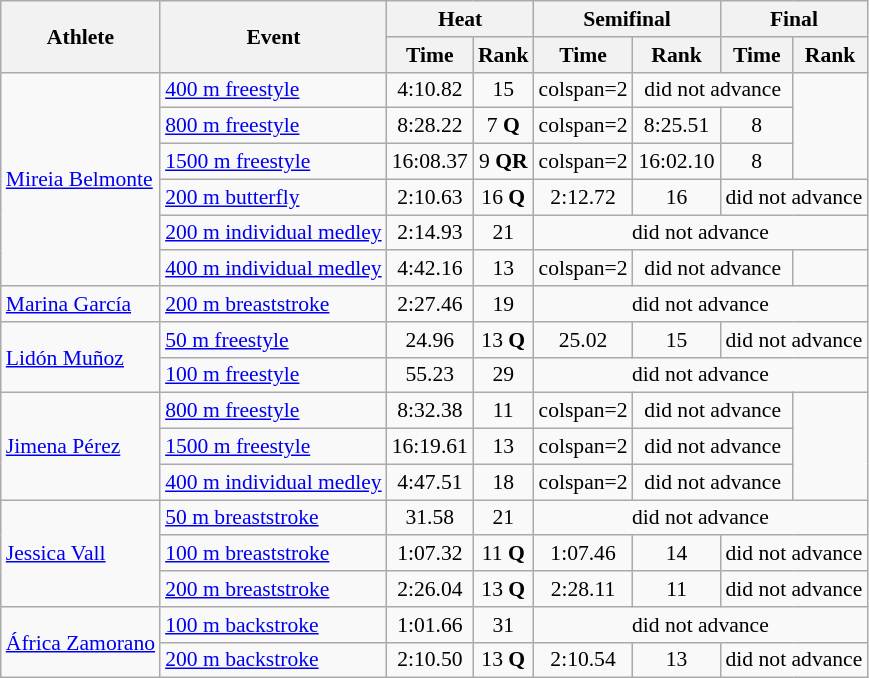<table class="wikitable" style="font-size:90%;">
<tr>
<th rowspan="2">Athlete</th>
<th rowspan="2">Event</th>
<th colspan="2">Heat</th>
<th colspan="2">Semifinal</th>
<th colspan="2">Final</th>
</tr>
<tr>
<th>Time</th>
<th>Rank</th>
<th>Time</th>
<th>Rank</th>
<th>Time</th>
<th>Rank</th>
</tr>
<tr align=center>
<td rowspan="6" align=left><a href='#'>Mireia Belmonte</a></td>
<td align=left><a href='#'>400 m freestyle</a></td>
<td>4:10.82</td>
<td>15</td>
<td>colspan=2 </td>
<td colspan=2>did not advance</td>
</tr>
<tr align=center>
<td align=left><a href='#'>800 m freestyle</a></td>
<td>8:28.22</td>
<td>7 <strong>Q</strong></td>
<td>colspan=2 </td>
<td>8:25.51</td>
<td>8</td>
</tr>
<tr align=center>
<td align=left><a href='#'>1500 m freestyle</a></td>
<td>16:08.37</td>
<td>9 <strong>QR</strong></td>
<td>colspan=2 </td>
<td>16:02.10</td>
<td>8</td>
</tr>
<tr align=center>
<td align=left><a href='#'>200 m butterfly</a></td>
<td>2:10.63</td>
<td>16 <strong>Q</strong></td>
<td>2:12.72</td>
<td>16</td>
<td colspan=2>did not advance</td>
</tr>
<tr align=center>
<td align=left><a href='#'>200 m individual medley</a></td>
<td>2:14.93</td>
<td>21</td>
<td colspan=4>did not advance</td>
</tr>
<tr align=center>
<td align=left><a href='#'>400 m individual medley</a></td>
<td>4:42.16</td>
<td>13</td>
<td>colspan=2 </td>
<td colspan=2>did not advance</td>
</tr>
<tr align=center>
<td align=left><a href='#'>Marina García</a></td>
<td align=left><a href='#'>200 m breaststroke</a></td>
<td>2:27.46</td>
<td>19</td>
<td colspan=4>did not advance</td>
</tr>
<tr align=center>
<td rowspan="2" align=left><a href='#'>Lidón Muñoz</a></td>
<td align=left><a href='#'>50 m freestyle</a></td>
<td>24.96</td>
<td>13 <strong>Q</strong></td>
<td>25.02</td>
<td>15</td>
<td colspan=2>did not advance</td>
</tr>
<tr align=center>
<td align=left><a href='#'>100 m freestyle</a></td>
<td>55.23</td>
<td>29</td>
<td colspan=4>did not advance</td>
</tr>
<tr align=center>
<td rowspan="3" align=left><a href='#'>Jimena Pérez</a></td>
<td align=left><a href='#'>800 m freestyle</a></td>
<td>8:32.38</td>
<td>11</td>
<td>colspan=2 </td>
<td colspan=2>did not advance</td>
</tr>
<tr align=center>
<td align=left><a href='#'>1500 m freestyle</a></td>
<td>16:19.61</td>
<td>13</td>
<td>colspan=2 </td>
<td colspan=2>did not advance</td>
</tr>
<tr align=center>
<td align=left><a href='#'>400 m individual medley</a></td>
<td>4:47.51</td>
<td>18</td>
<td>colspan=2 </td>
<td colspan=2>did not advance</td>
</tr>
<tr align=center>
<td rowspan="3" align=left><a href='#'>Jessica Vall</a></td>
<td align=left><a href='#'>50 m breaststroke</a></td>
<td>31.58</td>
<td>21</td>
<td colspan=4>did not advance</td>
</tr>
<tr align=center>
<td align=left><a href='#'>100 m breaststroke</a></td>
<td>1:07.32</td>
<td>11 <strong>Q</strong></td>
<td>1:07.46</td>
<td>14</td>
<td colspan=2>did not advance</td>
</tr>
<tr align=center>
<td align=left><a href='#'>200 m breaststroke</a></td>
<td>2:26.04</td>
<td>13 <strong>Q</strong></td>
<td>2:28.11</td>
<td>11</td>
<td colspan=2>did not advance</td>
</tr>
<tr align=center>
<td rowspan="2" align=left><a href='#'>África Zamorano</a></td>
<td align=left><a href='#'>100 m backstroke</a></td>
<td>1:01.66</td>
<td>31</td>
<td colspan=4>did not advance</td>
</tr>
<tr align=center>
<td align=left><a href='#'>200 m backstroke</a></td>
<td>2:10.50</td>
<td>13 <strong>Q</strong></td>
<td>2:10.54</td>
<td>13</td>
<td colspan=2>did not advance</td>
</tr>
</table>
